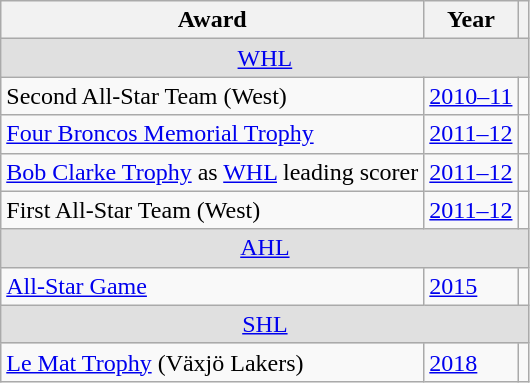<table class="wikitable">
<tr>
<th>Award</th>
<th>Year</th>
<th></th>
</tr>
<tr ALIGN="center" bgcolor="#e0e0e0">
<td colspan="3"><a href='#'>WHL</a></td>
</tr>
<tr>
<td>Second All-Star Team (West)</td>
<td><a href='#'>2010–11</a></td>
<td></td>
</tr>
<tr>
<td><a href='#'>Four Broncos Memorial Trophy</a></td>
<td><a href='#'>2011–12</a></td>
<td></td>
</tr>
<tr>
<td><a href='#'>Bob Clarke Trophy</a> as <a href='#'>WHL</a> leading scorer</td>
<td><a href='#'>2011–12</a></td>
<td></td>
</tr>
<tr>
<td>First All-Star Team (West)</td>
<td><a href='#'>2011–12</a></td>
<td></td>
</tr>
<tr ALIGN="center" bgcolor="#e0e0e0">
<td colspan="3"><a href='#'>AHL</a></td>
</tr>
<tr>
<td><a href='#'>All-Star Game</a></td>
<td><a href='#'>2015</a></td>
<td></td>
</tr>
<tr ALIGN="center" bgcolor="#e0e0e0">
<td colspan="3"><a href='#'>SHL</a></td>
</tr>
<tr>
<td><a href='#'>Le Mat Trophy</a> (Växjö Lakers)</td>
<td><a href='#'>2018</a></td>
<td></td>
</tr>
</table>
